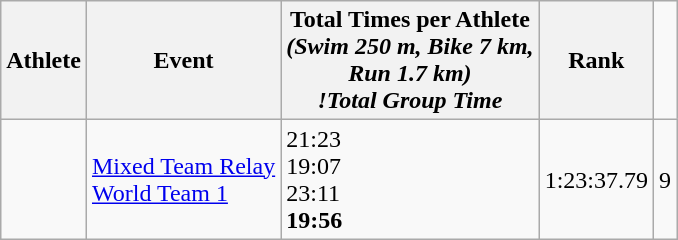<table class="wikitable" border="1">
<tr>
<th>Athlete</th>
<th>Event</th>
<th>Total Times per Athlete <br> <em>(Swim 250 m, Bike 7 km, <br> Run 1.7 km)<br>!Total Group Time</th>
<th>Rank</th>
</tr>
<tr>
<td><br><br><br><strong></strong></td>
<td><a href='#'>Mixed Team Relay <br> World Team 1</a></td>
<td>21:23<br>19:07<br>23:11<br><strong>19:56</strong></td>
<td>1:23:37.79</td>
<td>9</td>
</tr>
</table>
